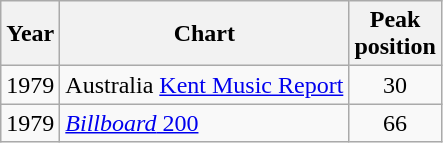<table class="wikitable">
<tr>
<th>Year</th>
<th>Chart</th>
<th>Peak<br>position</th>
</tr>
<tr>
<td>1979</td>
<td>Australia  <a href='#'>Kent Music Report</a></td>
<td align="center">30</td>
</tr>
<tr>
<td>1979</td>
<td><a href='#'><em>Billboard</em> 200</a></td>
<td align="center">66</td>
</tr>
</table>
